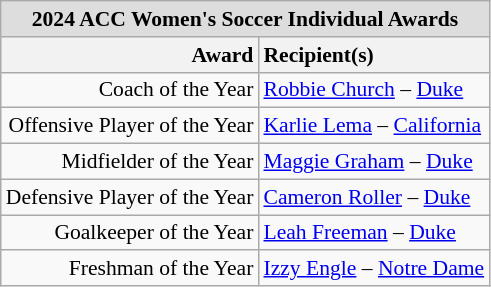<table class="wikitable" style="white-space:nowrap; font-size:90%;">
<tr>
<td colspan="2" style="text-align:center; background:#ddd;"><strong>2024 ACC Women's Soccer Individual Awards</strong></td>
</tr>
<tr>
<th style="text-align:right;">Award</th>
<th style="text-align:left;">Recipient(s)</th>
</tr>
<tr>
<td style="text-align:right;">Coach of the Year</td>
<td style="text-align:left;"><a href='#'>Robbie Church</a> – <a href='#'>Duke</a></td>
</tr>
<tr>
<td style="text-align:right;">Offensive Player of the Year</td>
<td style="text-align:left;"><a href='#'>Karlie Lema</a> – <a href='#'>California</a></td>
</tr>
<tr>
<td style="text-align:right;">Midfielder of the Year</td>
<td style="text-align:left;"><a href='#'>Maggie Graham</a> – <a href='#'>Duke</a></td>
</tr>
<tr>
<td style="text-align:right;">Defensive Player of the Year</td>
<td style="text-align:left;"><a href='#'>Cameron Roller</a> – <a href='#'>Duke</a></td>
</tr>
<tr>
<td style="text-align:right;">Goalkeeper of the Year</td>
<td style="text-align:left;"><a href='#'>Leah Freeman</a> – <a href='#'>Duke</a></td>
</tr>
<tr>
<td style="text-align:right;">Freshman of the Year</td>
<td style="text-align:left;"><a href='#'>Izzy Engle</a> – <a href='#'>Notre Dame</a></td>
</tr>
</table>
